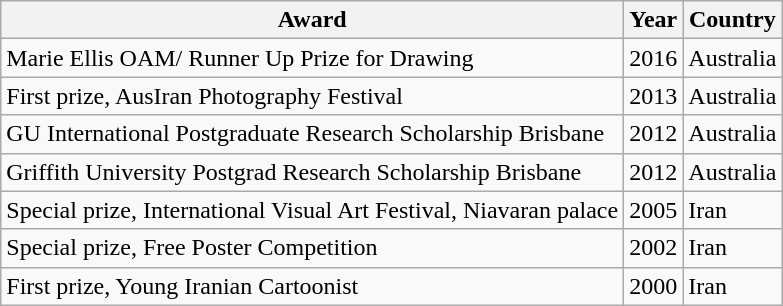<table class="wikitable">
<tr>
<th>Award</th>
<th>Year</th>
<th>Country</th>
</tr>
<tr>
<td>Marie Ellis OAM/ Runner Up Prize for Drawing</td>
<td>2016</td>
<td>Australia</td>
</tr>
<tr>
<td>First prize, AusIran Photography Festival</td>
<td>2013</td>
<td>Australia</td>
</tr>
<tr>
<td>GU International Postgraduate Research Scholarship Brisbane</td>
<td>2012</td>
<td>Australia</td>
</tr>
<tr>
<td>Griffith University Postgrad Research Scholarship Brisbane</td>
<td>2012</td>
<td>Australia</td>
</tr>
<tr>
<td>Special prize, International Visual Art Festival, Niavaran palace</td>
<td>2005</td>
<td>Iran</td>
</tr>
<tr>
<td>Special prize, Free Poster Competition</td>
<td>2002</td>
<td>Iran</td>
</tr>
<tr>
<td>First prize, Young Iranian Cartoonist</td>
<td>2000</td>
<td>Iran</td>
</tr>
</table>
